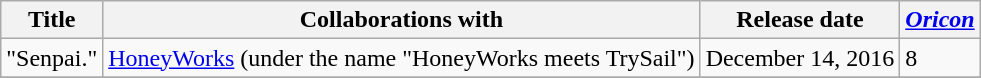<table class="wikitable">
<tr>
<th>Title</th>
<th>Collaborations with</th>
<th>Release date</th>
<th><em><a href='#'>Oricon</a></em></th>
</tr>
<tr>
<td>"Senpai."</td>
<td><a href='#'>HoneyWorks</a> (under the name "HoneyWorks meets TrySail")</td>
<td>December 14, 2016</td>
<td>8</td>
</tr>
<tr>
</tr>
</table>
